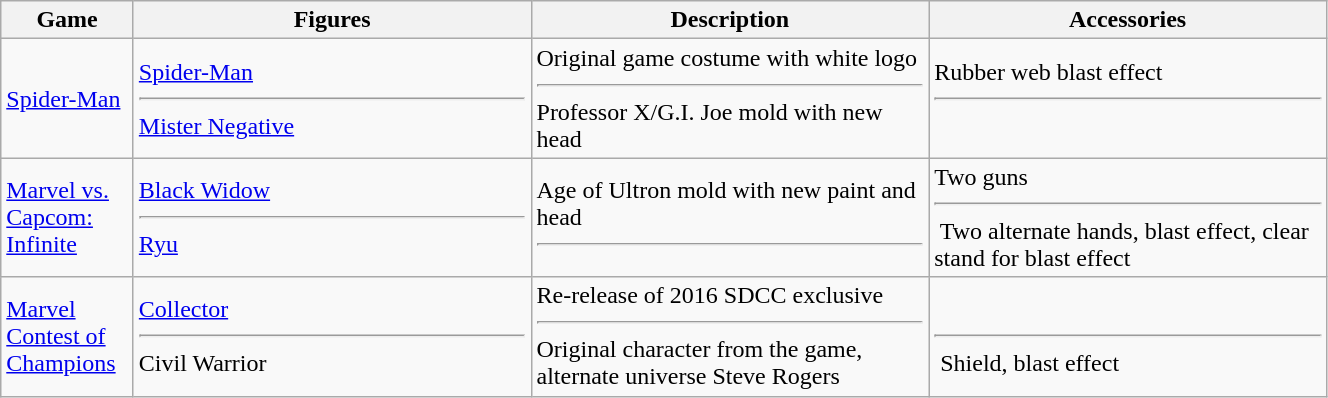<table class="wikitable" width="70%">
<tr>
<th width="10%">Game</th>
<th width="30%">Figures</th>
<th width="30%">Description</th>
<th width="30%">Accessories</th>
</tr>
<tr>
<td><a href='#'>Spider-Man</a></td>
<td><a href='#'>Spider-Man</a><hr><a href='#'>Mister Negative</a></td>
<td>Original game costume with white logo<hr>Professor X/G.I. Joe mold with new head</td>
<td>Rubber web blast effect<hr> </td>
</tr>
<tr>
<td><a href='#'>Marvel vs. Capcom: Infinite</a></td>
<td><a href='#'>Black Widow</a><hr><a href='#'>Ryu</a></td>
<td>Age of Ultron mold with new paint and head<hr></td>
<td>Two guns <hr> Two alternate hands, blast effect, clear stand for blast effect</td>
</tr>
<tr>
<td><a href='#'>Marvel Contest of Champions</a></td>
<td><a href='#'>Collector</a><hr>Civil Warrior</td>
<td>Re-release of 2016 SDCC exclusive<hr>Original character from the game, alternate universe Steve Rogers</td>
<td> <hr> Shield, blast effect</td>
</tr>
</table>
